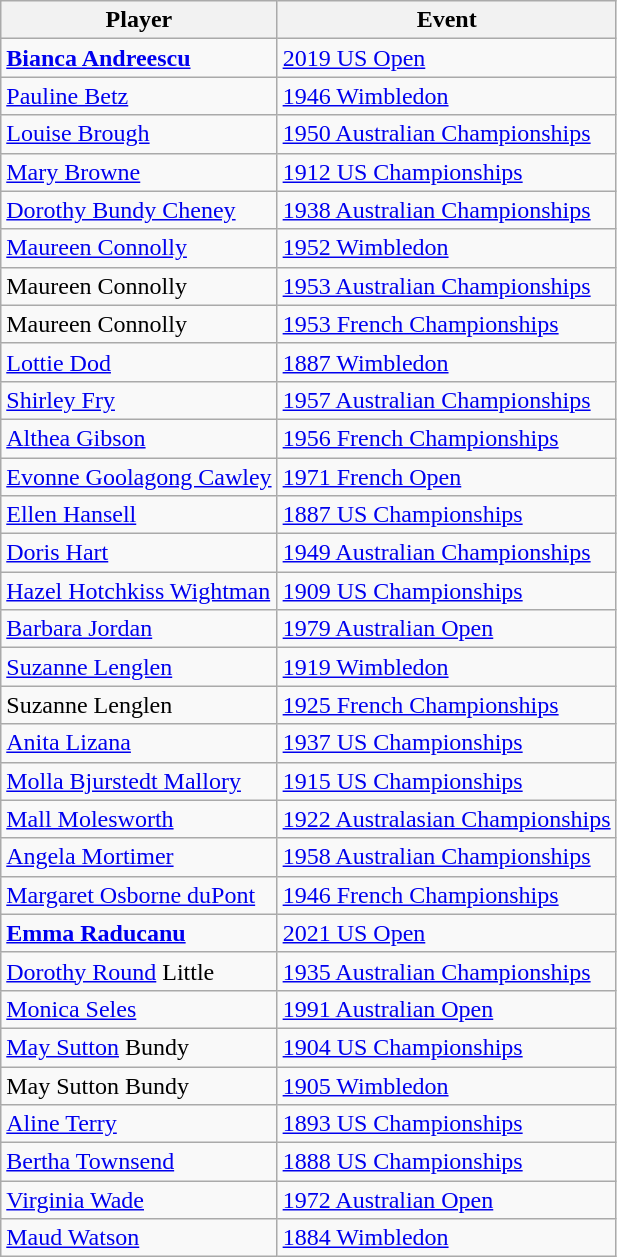<table class="wikitable sortable mw-datatable sticky-table-row1 sort-under-center">
<tr>
<th scope="col">Player</th>
<th scope="col">Event</th>
</tr>
<tr>
<td> <strong><a href='#'>Bianca Andreescu</a></strong></td>
<td><a href='#'>2019 US Open</a></td>
</tr>
<tr>
<td> <a href='#'>Pauline Betz</a></td>
<td><a href='#'>1946 Wimbledon</a></td>
</tr>
<tr>
<td> <a href='#'>Louise Brough</a></td>
<td><a href='#'>1950 Australian Championships</a></td>
</tr>
<tr>
<td> <a href='#'>Mary Browne</a></td>
<td><a href='#'>1912 US Championships</a></td>
</tr>
<tr>
<td> <a href='#'>Dorothy Bundy Cheney</a></td>
<td><a href='#'>1938 Australian Championships</a></td>
</tr>
<tr>
<td> <a href='#'>Maureen Connolly</a></td>
<td><a href='#'>1952 Wimbledon</a></td>
</tr>
<tr>
<td> Maureen Connolly</td>
<td><a href='#'>1953 Australian Championships</a></td>
</tr>
<tr>
<td> Maureen Connolly</td>
<td><a href='#'>1953 French Championships</a></td>
</tr>
<tr>
<td> <a href='#'>Lottie Dod</a></td>
<td><a href='#'>1887 Wimbledon</a></td>
</tr>
<tr>
<td> <a href='#'>Shirley Fry</a></td>
<td><a href='#'>1957 Australian Championships</a></td>
</tr>
<tr>
<td> <a href='#'>Althea Gibson</a></td>
<td><a href='#'>1956 French Championships</a></td>
</tr>
<tr>
<td> <a href='#'>Evonne Goolagong Cawley</a></td>
<td><a href='#'>1971 French Open</a></td>
</tr>
<tr>
<td> <a href='#'>Ellen Hansell</a></td>
<td><a href='#'>1887 US Championships</a></td>
</tr>
<tr>
<td> <a href='#'>Doris Hart</a></td>
<td><a href='#'>1949 Australian Championships</a></td>
</tr>
<tr>
<td> <a href='#'>Hazel Hotchkiss Wightman</a></td>
<td><a href='#'>1909 US Championships</a></td>
</tr>
<tr>
<td> <a href='#'>Barbara Jordan</a></td>
<td><a href='#'>1979 Australian Open</a></td>
</tr>
<tr>
<td> <a href='#'>Suzanne Lenglen</a></td>
<td><a href='#'>1919 Wimbledon</a></td>
</tr>
<tr>
<td> Suzanne Lenglen</td>
<td><a href='#'>1925 French Championships</a></td>
</tr>
<tr>
<td> <a href='#'>Anita Lizana</a></td>
<td><a href='#'>1937 US Championships</a></td>
</tr>
<tr>
<td> <a href='#'>Molla Bjurstedt Mallory</a></td>
<td><a href='#'>1915 US Championships</a></td>
</tr>
<tr>
<td> <a href='#'>Mall Molesworth</a></td>
<td><a href='#'>1922 Australasian Championships</a></td>
</tr>
<tr>
<td> <a href='#'>Angela Mortimer</a></td>
<td><a href='#'>1958 Australian Championships</a></td>
</tr>
<tr>
<td> <a href='#'>Margaret Osborne duPont</a></td>
<td><a href='#'>1946 French Championships</a></td>
</tr>
<tr>
<td> <strong><a href='#'>Emma Raducanu</a></strong></td>
<td><a href='#'>2021 US Open</a></td>
</tr>
<tr>
<td> <a href='#'>Dorothy Round</a> Little</td>
<td><a href='#'>1935 Australian Championships</a></td>
</tr>
<tr>
<td> <a href='#'>Monica Seles</a></td>
<td><a href='#'>1991 Australian Open</a></td>
</tr>
<tr>
<td> <a href='#'>May Sutton</a> Bundy</td>
<td><a href='#'>1904 US Championships</a></td>
</tr>
<tr>
<td> May Sutton Bundy</td>
<td><a href='#'>1905 Wimbledon</a></td>
</tr>
<tr>
<td> <a href='#'>Aline Terry</a></td>
<td><a href='#'>1893 US Championships</a></td>
</tr>
<tr>
<td> <a href='#'>Bertha Townsend</a></td>
<td><a href='#'>1888 US Championships</a></td>
</tr>
<tr>
<td> <a href='#'>Virginia Wade</a></td>
<td><a href='#'>1972 Australian Open</a></td>
</tr>
<tr>
<td> <a href='#'>Maud Watson</a></td>
<td><a href='#'>1884 Wimbledon</a></td>
</tr>
</table>
